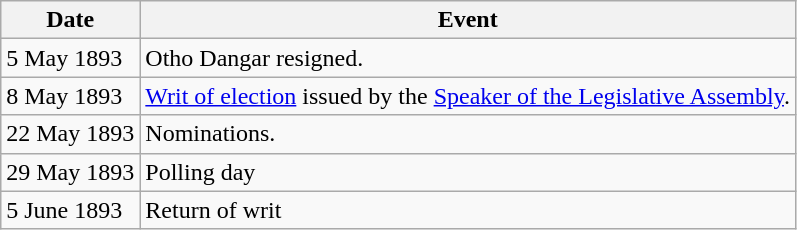<table class="wikitable">
<tr>
<th>Date</th>
<th>Event</th>
</tr>
<tr>
<td>5 May 1893</td>
<td>Otho Dangar resigned.</td>
</tr>
<tr>
<td>8 May 1893</td>
<td><a href='#'>Writ of election</a> issued by the <a href='#'>Speaker of the Legislative Assembly</a>.</td>
</tr>
<tr>
<td>22 May 1893</td>
<td>Nominations.</td>
</tr>
<tr>
<td>29 May 1893</td>
<td>Polling day</td>
</tr>
<tr>
<td>5 June 1893</td>
<td>Return of writ</td>
</tr>
</table>
